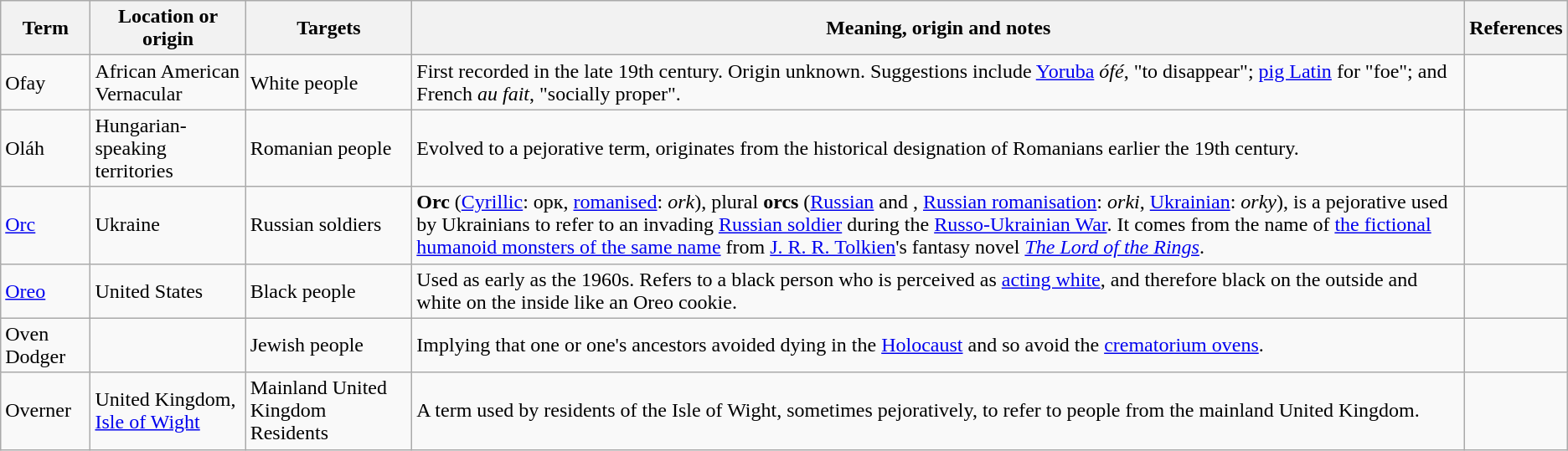<table class="wikitable">
<tr>
<th>Term</th>
<th>Location or origin</th>
<th>Targets</th>
<th>Meaning, origin and notes</th>
<th>References</th>
</tr>
<tr>
<td>Ofay</td>
<td>African American Vernacular</td>
<td>White people</td>
<td>First recorded in the late 19th century. Origin unknown. Suggestions include <a href='#'>Yoruba</a> <em>ófé</em>, "to disappear"; <a href='#'>pig Latin</a> for "foe"; and French <em>au fait</em>, "socially proper".</td>
<td></td>
</tr>
<tr>
<td>Oláh</td>
<td>Hungarian-speaking territories</td>
<td>Romanian people</td>
<td>Evolved to a pejorative term, originates from the historical designation of Romanians earlier the 19th century.</td>
<td></td>
</tr>
<tr>
<td><a href='#'>Orc</a></td>
<td>Ukraine</td>
<td>Russian soldiers</td>
<td><strong>Orc</strong> (<a href='#'>Cyrillic</a>: орк, <a href='#'>romanised</a>: <em>ork</em>), plural <strong>orcs</strong> (<a href='#'>Russian</a> and , <a href='#'>Russian romanisation</a>: <em>orki</em>, <a href='#'>Ukrainian</a>: <em>orky</em>), is a pejorative used by Ukrainians to refer to an invading <a href='#'>Russian soldier</a> during the <a href='#'>Russo-Ukrainian War</a>. It comes from the name of <a href='#'>the fictional humanoid monsters of the same name</a> from <a href='#'>J. R. R. Tolkien</a>'s fantasy novel <em><a href='#'>The Lord of the Rings</a></em>.</td>
</tr>
<tr>
<td><a href='#'>Oreo</a></td>
<td>United States</td>
<td>Black people</td>
<td>Used as early as the 1960s. Refers to a black person who is perceived as <a href='#'>acting white</a>, and therefore black on the outside and white on the inside like an Oreo cookie.</td>
<td></td>
</tr>
<tr>
<td>Oven Dodger</td>
<td></td>
<td>Jewish people</td>
<td>Implying that one or one's ancestors avoided dying in the <a href='#'>Holocaust</a> and so avoid the <a href='#'>crematorium ovens</a>.</td>
<td></td>
</tr>
<tr>
<td>Overner</td>
<td>United Kingdom, <a href='#'>Isle of Wight</a></td>
<td>Mainland United Kingdom Residents</td>
<td>A term used by residents of the Isle of Wight, sometimes pejoratively, to refer to people from the mainland United Kingdom.</td>
<td></td>
</tr>
</table>
